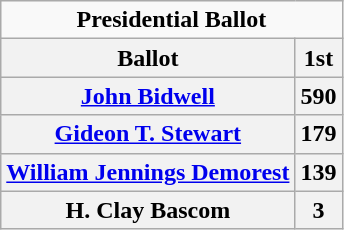<table class="wikitable" style="text-align:center">
<tr>
<td colspan="2"><strong>Presidential Ballot</strong></td>
</tr>
<tr>
<th>Ballot</th>
<th>1st</th>
</tr>
<tr>
<th><a href='#'>John Bidwell</a></th>
<th>590</th>
</tr>
<tr>
<th><a href='#'>Gideon T. Stewart</a></th>
<th>179</th>
</tr>
<tr>
<th><a href='#'>William Jennings Demorest</a></th>
<th>139</th>
</tr>
<tr>
<th>H. Clay Bascom</th>
<th>3</th>
</tr>
</table>
